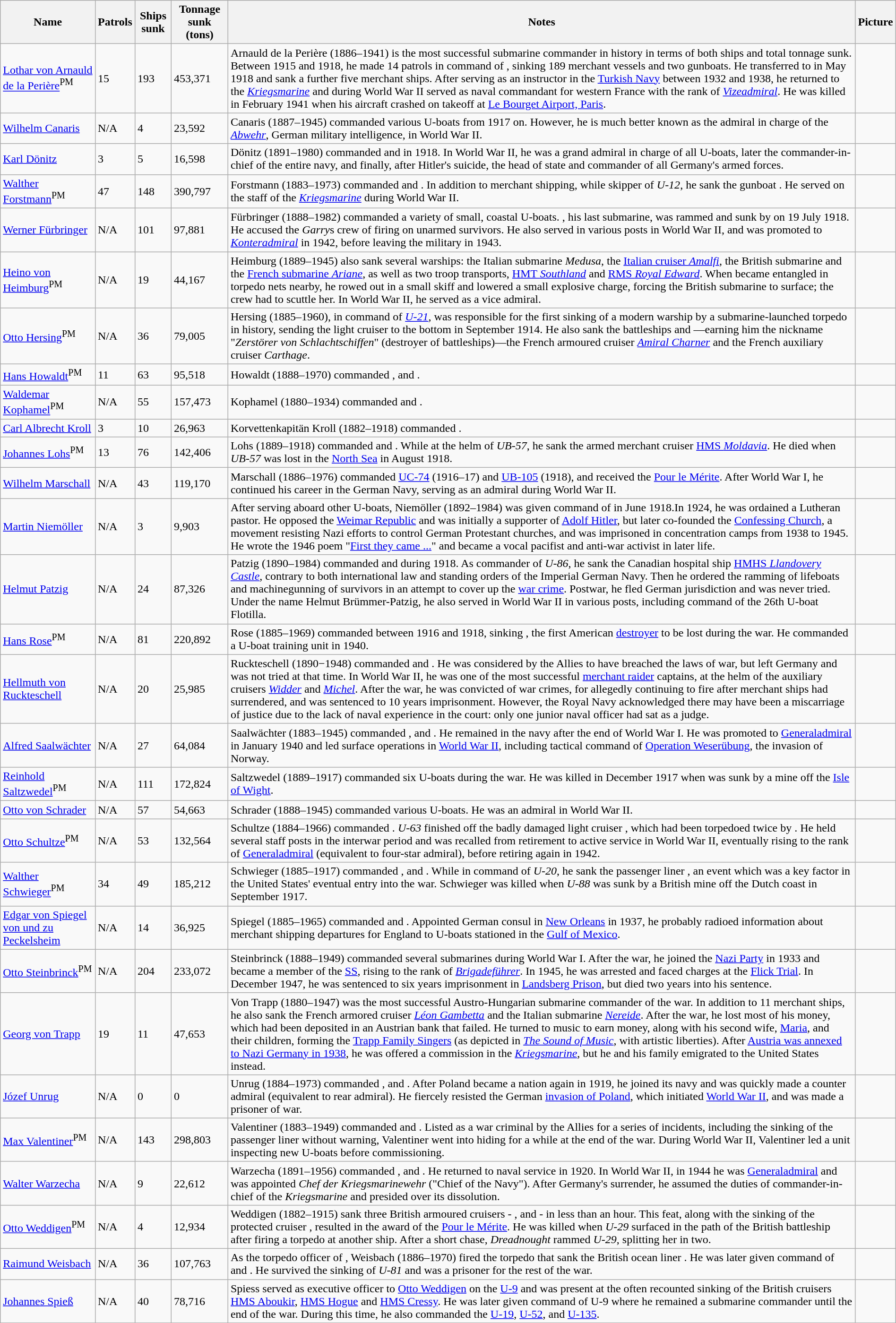<table class="wikitable sortable" width="100%">
<tr>
<th class=unsortable>Name</th>
<th>Patrols</th>
<th>Ships sunk</th>
<th>Tonnage sunk (tons)</th>
<th class=unsortable>Notes</th>
<th class=unsortable>Picture</th>
</tr>
<tr>
<td><a href='#'>Lothar von Arnauld de la Perière</a><sup>PM</sup></td>
<td>15</td>
<td>193</td>
<td>453,371</td>
<td>Arnauld de la Perière (1886–1941) is the most successful submarine commander in history in terms of both ships and total tonnage sunk. Between 1915 and 1918, he made 14 patrols in command of , sinking 189 merchant vessels and two gunboats. He transferred to  in May 1918 and sank a further five merchant ships. After serving as an instructor in the <a href='#'>Turkish Navy</a> between 1932 and 1938, he returned to the <em><a href='#'>Kriegsmarine</a></em> and during World War II served as naval commandant for western France with the rank of <em><a href='#'>Vizeadmiral</a></em>. He was killed in February 1941 when his aircraft crashed on takeoff at <a href='#'>Le Bourget Airport, Paris</a>.</td>
<td></td>
</tr>
<tr>
<td><a href='#'>Wilhelm Canaris</a></td>
<td>N/A</td>
<td>4</td>
<td>23,592</td>
<td>Canaris (1887–1945) commanded various U-boats from 1917 on. However, he is much better known as the admiral in charge of the <em><a href='#'>Abwehr</a></em>, German military intelligence, in World War II.</td>
<td></td>
</tr>
<tr>
<td><a href='#'>Karl Dönitz</a></td>
<td>3</td>
<td>5</td>
<td>16,598</td>
<td>Dönitz (1891–1980) commanded  and  in 1918. In World War II, he was a grand admiral in charge of all U-boats, later the commander-in-chief of the entire navy, and finally, after Hitler's suicide, the head of state and commander of all Germany's armed forces.</td>
<td></td>
</tr>
<tr>
<td><a href='#'>Walther Forstmann</a><sup>PM</sup></td>
<td>47</td>
<td>148</td>
<td>390,797</td>
<td>Forstmann (1883–1973) commanded  and . In addition to merchant shipping, while skipper of <em>U-12</em>, he sank the gunboat . He served on the staff of the <em><a href='#'>Kriegsmarine</a></em> during World War II.</td>
<td></td>
</tr>
<tr>
<td><a href='#'>Werner Fürbringer</a></td>
<td>N/A</td>
<td>101</td>
<td>97,881</td>
<td>Fürbringer (1888–1982) commanded a variety of small, coastal U-boats. , his last submarine, was rammed and sunk by  on 19 July 1918. He accused the <em>Garry</em>s crew of firing on unarmed survivors. He also served in various posts in World War II, and was promoted to <em><a href='#'>Konteradmiral</a></em> in 1942, before leaving the military in 1943.</td>
<td></td>
</tr>
<tr>
<td><a href='#'>Heino von Heimburg</a><sup>PM</sup></td>
<td>N/A</td>
<td>19</td>
<td>44,167</td>
<td>Heimburg (1889–1945) also sank several warships: the Italian submarine <em>Medusa</em>, the <a href='#'>Italian cruiser <em>Amalfi</em></a>, the British submarine  and the <a href='#'>French submarine <em>Ariane</em></a>, as well as two troop transports, <a href='#'>HMT <em>Southland</em></a> and <a href='#'>RMS <em>Royal Edward</em></a>. When  became entangled in torpedo nets nearby, he rowed out in a small skiff and lowered a small explosive charge, forcing the British submarine to surface; the crew had to scuttle her. In World War II, he served as a vice admiral.</td>
<td></td>
</tr>
<tr>
<td><a href='#'>Otto Hersing</a><sup>PM</sup></td>
<td>N/A</td>
<td>36</td>
<td>79,005</td>
<td>Hersing (1885–1960), in command of <em><a href='#'>U-21</a></em>, was responsible for the first sinking of a modern warship by a submarine-launched torpedo in history, sending the light cruiser  to the bottom in September 1914. He also sank the battleships  and —earning him the nickname "<em>Zerstörer von Schlachtschiffen</em>" (destroyer of battleships)—the French armoured cruiser <em><a href='#'>Amiral Charner</a></em> and the French auxiliary cruiser <em>Carthage</em>.</td>
<td></td>
</tr>
<tr>
<td><a href='#'>Hans Howaldt</a><sup>PM</sup></td>
<td>11</td>
<td>63</td>
<td>95,518</td>
<td>Howaldt (1888–1970) commanded ,  and .</td>
<td></td>
</tr>
<tr>
<td><a href='#'>Waldemar Kophamel</a><sup>PM</sup></td>
<td>N/A</td>
<td>55</td>
<td>157,473</td>
<td>Kophamel (1880–1934) commanded  and .</td>
<td></td>
</tr>
<tr>
<td><a href='#'>Carl Albrecht Kroll</a></td>
<td>3</td>
<td>10</td>
<td>26,963</td>
<td>Korvettenkapitän Kroll (1882–1918) commanded .</td>
<td></td>
</tr>
<tr>
<td><a href='#'>Johannes Lohs</a><sup>PM</sup></td>
<td>13</td>
<td>76</td>
<td>142,406</td>
<td>Lohs (1889–1918) commanded  and . While at the helm of <em>UB-57</em>, he sank the armed merchant cruiser <a href='#'>HMS <em>Moldavia</em></a>. He died when <em>UB-57</em> was lost in the <a href='#'>North Sea</a> in August 1918.</td>
<td></td>
</tr>
<tr>
<td><a href='#'>Wilhelm Marschall</a></td>
<td>N/A</td>
<td>43</td>
<td>119,170</td>
<td>Marschall (1886–1976) commanded <a href='#'>UC-74</a> (1916–17) and <a href='#'>UB-105</a> (1918), and received the <a href='#'>Pour le Mérite</a>. After World War I, he continued his career in the German Navy, serving as an admiral during World War II.</td>
<td></td>
</tr>
<tr>
<td><a href='#'>Martin Niemöller</a></td>
<td>N/A</td>
<td>3</td>
<td>9,903</td>
<td>After serving aboard other U-boats, Niemöller (1892–1984) was given command of  in June 1918.In 1924, he was ordained a Lutheran pastor. He opposed the <a href='#'>Weimar Republic</a> and was initially a supporter of <a href='#'>Adolf Hitler</a>, but later co-founded the <a href='#'>Confessing Church</a>, a movement resisting Nazi efforts to control German Protestant churches, and was imprisoned in concentration camps from 1938 to 1945. He wrote the 1946 poem "<a href='#'>First they came ...</a>" and became a vocal pacifist and anti-war activist in later life.</td>
<td></td>
</tr>
<tr>
<td><a href='#'>Helmut Patzig</a></td>
<td>N/A</td>
<td>24</td>
<td>87,326</td>
<td>Patzig (1890–1984) commanded  and  during 1918. As commander of <em>U-86</em>, he sank the Canadian hospital ship <a href='#'>HMHS <em>Llandovery Castle</em></a>, contrary to both international law and standing orders of the Imperial German Navy. Then he ordered the ramming of lifeboats and machinegunning of survivors in an attempt to cover up the <a href='#'>war crime</a>. Postwar, he fled German jurisdiction and was never tried. Under the name Helmut Brümmer-Patzig, he also served in World War II in various posts, including command of the 26th U-boat Flotilla.</td>
</tr>
<tr>
<td><a href='#'>Hans Rose</a><sup>PM</sup></td>
<td>N/A</td>
<td>81</td>
<td>220,892</td>
<td>Rose (1885–1969) commanded  between 1916 and 1918, sinking , the first American <a href='#'>destroyer</a> to be lost during the war. He commanded a U-boat training unit in 1940.</td>
<td></td>
</tr>
<tr>
<td><a href='#'>Hellmuth von Ruckteschell</a></td>
<td>N/A</td>
<td>20</td>
<td>25,985</td>
<td>Ruckteschell (1890−1948) commanded  and . He was considered by the Allies to have breached the laws of war, but left Germany and was not tried at that time. In World War II, he was one of the most successful <a href='#'>merchant raider</a> captains, at the helm of the auxiliary cruisers <a href='#'><em>Widder</em></a> and <a href='#'><em>Michel</em></a>. After the war, he was convicted of war crimes, for allegedly continuing to fire after merchant ships had surrendered, and was sentenced to 10 years imprisonment. However, the Royal Navy acknowledged there may have been a miscarriage of justice due to the lack of naval experience in the court: only one junior naval officer had sat as a judge.</td>
<td></td>
</tr>
<tr>
<td><a href='#'>Alfred Saalwächter</a></td>
<td>N/A</td>
<td>27</td>
<td>64,084</td>
<td>Saalwächter (1883–1945) commanded ,  and . He remained in the navy after the end of World War I. He was promoted to <a href='#'>Generaladmiral</a> in January 1940 and led surface operations in <a href='#'>World War II</a>, including tactical command of <a href='#'>Operation Weserübung</a>, the invasion of Norway.</td>
<td></td>
</tr>
<tr>
<td><a href='#'>Reinhold Saltzwedel</a><sup>PM</sup></td>
<td>N/A</td>
<td>111</td>
<td>172,824</td>
<td>Saltzwedel (1889–1917) commanded six U-boats during the war. He was killed in December 1917 when  was sunk by a mine off the <a href='#'>Isle of Wight</a>.</td>
<td></td>
</tr>
<tr>
<td><a href='#'>Otto von Schrader</a></td>
<td>N/A</td>
<td>57</td>
<td>54,663</td>
<td>Schrader (1888–1945) commanded various U-boats. He was an admiral in World War II.</td>
<td></td>
</tr>
<tr>
<td><a href='#'>Otto Schultze</a><sup>PM</sup></td>
<td>N/A</td>
<td>53 </td>
<td>132,564</td>
<td>Schultze (1884–1966) commanded . <em>U-63</em> finished off the badly damaged light cruiser , which had been torpedoed twice by . He held several staff posts in the interwar period and was recalled from retirement to active service in World War II, eventually rising to the rank of <a href='#'>Generaladmiral</a> (equivalent to four-star admiral), before retiring again in 1942.</td>
<td></td>
</tr>
<tr>
<td><a href='#'>Walther Schwieger</a><sup>PM</sup></td>
<td>34</td>
<td>49</td>
<td>185,212</td>
<td>Schwieger (1885–1917) commanded ,  and . While in command of <em>U-20</em>, he sank the passenger liner , an event which was a key factor in the United States' eventual entry into the war. Schwieger was killed when <em>U-88</em> was sunk by a British mine off the Dutch coast in September 1917.</td>
<td></td>
</tr>
<tr>
<td><a href='#'>Edgar von Spiegel von und zu Peckelsheim</a></td>
<td>N/A</td>
<td>14</td>
<td>36,925</td>
<td>Spiegel (1885–1965) commanded  and . Appointed German consul in <a href='#'>New Orleans</a> in 1937, he probably radioed information about merchant shipping departures for England to U-boats stationed in the <a href='#'>Gulf of Mexico</a>.</td>
<td></td>
</tr>
<tr>
<td><a href='#'>Otto Steinbrinck</a><sup>PM</sup></td>
<td>N/A</td>
<td>204</td>
<td>233,072</td>
<td>Steinbrinck (1888–1949) commanded several submarines during World War I. After the war, he joined the <a href='#'>Nazi Party</a> in 1933 and became a member of the <a href='#'>SS</a>, rising to the rank of <em><a href='#'>Brigadeführer</a></em>. In 1945, he was arrested and faced charges at the <a href='#'>Flick Trial</a>. In December 1947, he was sentenced to six years imprisonment in <a href='#'>Landsberg Prison</a>, but died two years into his sentence.</td>
<td></td>
</tr>
<tr>
<td><a href='#'>Georg von Trapp</a></td>
<td>19</td>
<td>11</td>
<td>47,653</td>
<td>Von Trapp (1880–1947) was the most successful Austro-Hungarian submarine commander of the war. In addition to 11 merchant ships, he also sank the French armored cruiser <em><a href='#'>Léon Gambetta</a></em> and the Italian submarine <em><a href='#'>Nereide</a></em>. After the war, he lost most of his money, which had been deposited in an Austrian bank that failed. He turned to music to earn money, along with his second wife, <a href='#'>Maria</a>, and their children, forming the <a href='#'>Trapp Family Singers</a> (as depicted in <em><a href='#'>The Sound of Music</a></em>, with artistic liberties). After <a href='#'>Austria was annexed to Nazi Germany in 1938</a>, he was offered a commission in the <em><a href='#'>Kriegsmarine</a></em>, but he and his family emigrated to the United States instead.</td>
<td></td>
</tr>
<tr>
<td><a href='#'>Józef Unrug</a></td>
<td>N/A</td>
<td>0</td>
<td>0</td>
<td>Unrug (1884–1973) commanded ,  and . After Poland became a nation again in 1919, he joined its navy and was quickly made a counter admiral (equivalent to rear admiral). He fiercely resisted the German <a href='#'>invasion of Poland</a>, which initiated <a href='#'>World War II</a>, and was made a prisoner of war.</td>
<td></td>
</tr>
<tr>
<td><a href='#'>Max Valentiner</a><sup>PM</sup></td>
<td>N/A</td>
<td>143</td>
<td>298,803</td>
<td>Valentiner (1883–1949) commanded  and . Listed as a war criminal by the Allies for a series of incidents, including the sinking of the passenger liner  without warning, Valentiner went into hiding for a while at the end of the war. During World War II, Valentiner led a unit inspecting new U-boats before commissioning.</td>
<td></td>
</tr>
<tr>
<td><a href='#'>Walter Warzecha</a></td>
<td>N/A</td>
<td>9</td>
<td>22,612</td>
<td>Warzecha (1891–1956) commanded ,  and . He returned to naval service in 1920. In World War II, in 1944 he was <a href='#'>Generaladmiral</a> and was appointed <em>Chef der Kriegsmarinewehr</em> ("Chief of the Navy"). After Germany's surrender, he assumed the duties of commander-in-chief of the <em>Kriegsmarine</em> and presided over its dissolution.</td>
<td></td>
</tr>
<tr>
<td><a href='#'>Otto Weddigen</a><sup>PM</sup></td>
<td>N/A</td>
<td>4</td>
<td>12,934</td>
<td>Weddigen (1882–1915) sank three British armoured cruisers - ,  and  - in less than an hour. This feat, along with the sinking of the protected cruiser , resulted in the award of the <a href='#'>Pour le Mérite</a>. He was killed when <em>U-29</em> surfaced in the path of the British battleship  after firing a torpedo at another ship. After a short chase, <em>Dreadnought</em> rammed <em>U-29</em>, splitting her in two.</td>
<td></td>
</tr>
<tr>
<td><a href='#'>Raimund Weisbach</a></td>
<td>N/A</td>
<td>36</td>
<td>107,763</td>
<td>As the torpedo officer of , Weisbach (1886–1970) fired the torpedo that sank the British ocean liner . He was later given command of  and . He survived the sinking of <em>U-81</em> and was a prisoner for the rest of the war.</td>
<td></td>
</tr>
<tr>
<td><a href='#'>Johannes Spieß</a></td>
<td>N/A</td>
<td>40</td>
<td>78,716</td>
<td>Spiess served as executive officer to <a href='#'>Otto Weddigen</a> on the <a href='#'>U-9</a> and was present at the often recounted sinking of the British cruisers <a href='#'>HMS Aboukir</a>, <a href='#'>HMS Hogue</a> and <a href='#'>HMS Cressy</a>. He was later given command of U-9 where he remained a submarine commander until the end of the war. During this time, he also commanded the <a href='#'>U-19</a>, <a href='#'>U-52</a>, and <a href='#'>U-135</a>.</td>
<td></td>
</tr>
</table>
